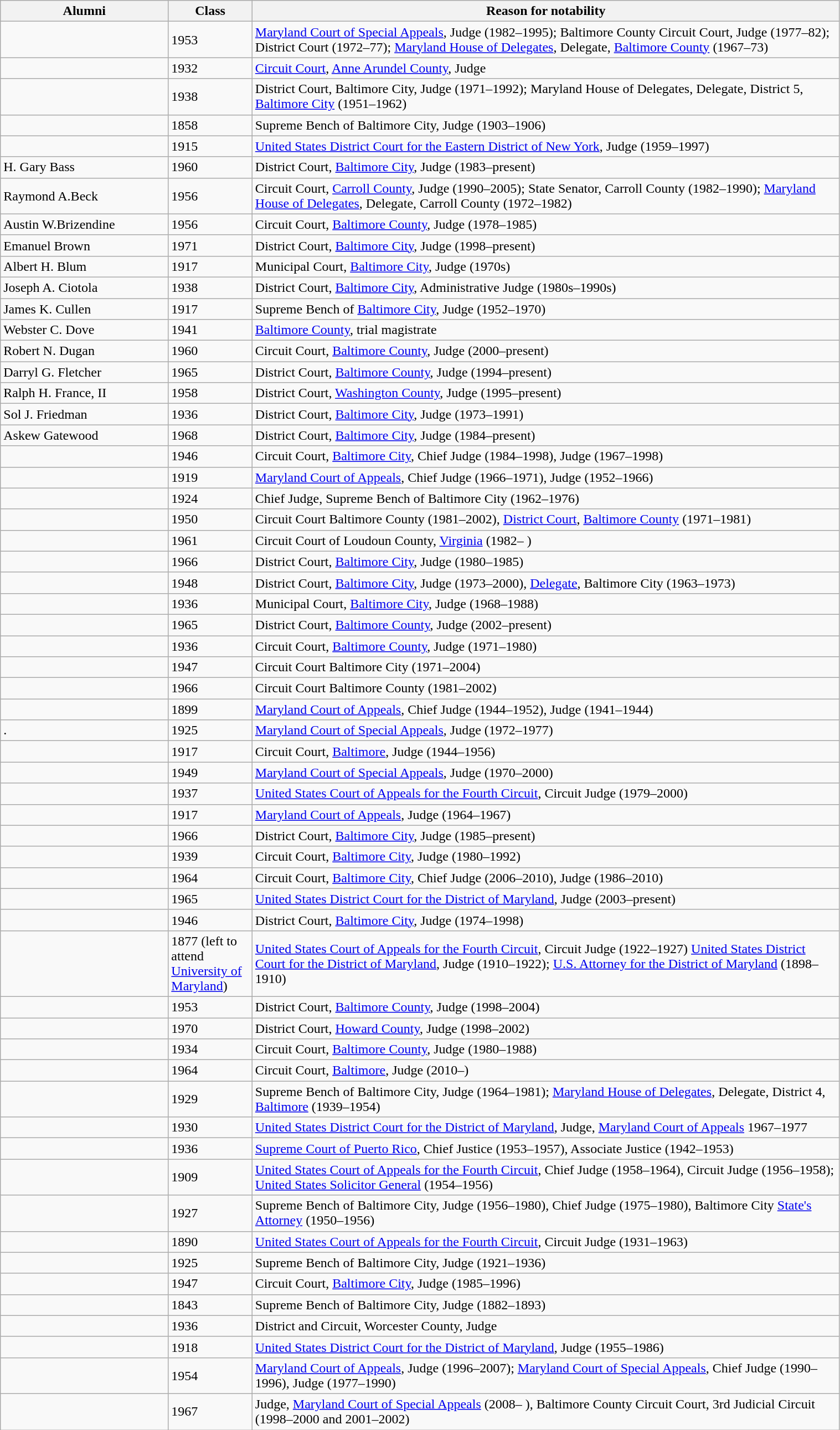<table class="sortable wikitable" style="width:80%">
<tr>
<th style="width:20%;">Alumni</th>
<th style="width:10%;">Class</th>
<th style="width:70%;">Reason for notability</th>
</tr>
<tr>
<td></td>
<td>1953</td>
<td><a href='#'>Maryland Court of Special Appeals</a>, Judge (1982–1995);  Baltimore County Circuit Court, Judge (1977–82); District Court (1972–77); <a href='#'>Maryland House of Delegates</a>, Delegate, <a href='#'>Baltimore County</a> (1967–73)</td>
</tr>
<tr>
<td></td>
<td>1932</td>
<td><a href='#'>Circuit Court</a>, <a href='#'>Anne Arundel County</a>, Judge</td>
</tr>
<tr>
<td></td>
<td>1938</td>
<td>District Court, Baltimore City, Judge (1971–1992); Maryland House of Delegates, Delegate, District 5, <a href='#'>Baltimore City</a> (1951–1962)</td>
</tr>
<tr>
<td></td>
<td>1858</td>
<td>Supreme Bench of Baltimore City, Judge (1903–1906)</td>
</tr>
<tr>
<td></td>
<td>1915</td>
<td><a href='#'>United States District Court for the Eastern District of New York</a>, Judge (1959–1997)</td>
</tr>
<tr>
<td>H. Gary Bass</td>
<td>1960</td>
<td>District Court, <a href='#'>Baltimore City</a>, Judge (1983–present)</td>
</tr>
<tr>
<td>Raymond A.Beck</td>
<td>1956</td>
<td>Circuit Court, <a href='#'>Carroll County</a>, Judge (1990–2005); State Senator, Carroll County (1982–1990); <a href='#'>Maryland House of Delegates</a>, Delegate, Carroll County (1972–1982)</td>
</tr>
<tr>
<td>Austin W.Brizendine</td>
<td>1956</td>
<td>Circuit Court, <a href='#'>Baltimore County</a>, Judge (1978–1985)</td>
</tr>
<tr>
<td>Emanuel Brown</td>
<td>1971</td>
<td>District Court, <a href='#'>Baltimore City</a>, Judge (1998–present)</td>
</tr>
<tr>
<td>Albert H. Blum</td>
<td>1917</td>
<td>Municipal Court, <a href='#'>Baltimore City</a>, Judge (1970s)</td>
</tr>
<tr>
<td>Joseph A. Ciotola</td>
<td>1938</td>
<td>District Court, <a href='#'>Baltimore City</a>, Administrative Judge (1980s–1990s)</td>
</tr>
<tr>
<td>James K. Cullen</td>
<td>1917</td>
<td>Supreme Bench of <a href='#'>Baltimore City</a>, Judge (1952–1970)</td>
</tr>
<tr>
<td>Webster C. Dove</td>
<td>1941</td>
<td><a href='#'>Baltimore County</a>, trial magistrate</td>
</tr>
<tr>
<td>Robert N. Dugan</td>
<td>1960</td>
<td>Circuit Court, <a href='#'>Baltimore County</a>, Judge (2000–present)</td>
</tr>
<tr>
<td>Darryl G. Fletcher</td>
<td>1965</td>
<td>District Court, <a href='#'>Baltimore County</a>, Judge (1994–present)</td>
</tr>
<tr>
<td>Ralph H. France, II</td>
<td>1958</td>
<td>District Court, <a href='#'>Washington County</a>, Judge (1995–present)</td>
</tr>
<tr>
<td>Sol J. Friedman</td>
<td>1936</td>
<td>District Court, <a href='#'>Baltimore City</a>, Judge (1973–1991)</td>
</tr>
<tr>
<td>Askew Gatewood</td>
<td>1968</td>
<td>District Court, <a href='#'>Baltimore City</a>, Judge (1984–present)</td>
</tr>
<tr>
<td></td>
<td>1946</td>
<td>Circuit Court, <a href='#'>Baltimore City</a>, Chief Judge (1984–1998), Judge (1967–1998)</td>
</tr>
<tr>
<td></td>
<td>1919</td>
<td><a href='#'>Maryland Court of Appeals</a>, Chief Judge (1966–1971), Judge (1952–1966)</td>
</tr>
<tr>
<td></td>
<td>1924</td>
<td>Chief Judge, Supreme Bench of Baltimore City (1962–1976)</td>
</tr>
<tr>
<td></td>
<td>1950</td>
<td>Circuit Court Baltimore County (1981–2002), <a href='#'>District Court</a>, <a href='#'>Baltimore County</a> (1971–1981)</td>
</tr>
<tr>
<td></td>
<td>1961</td>
<td>Circuit Court of Loudoun County, <a href='#'>Virginia</a> (1982– )</td>
</tr>
<tr>
<td></td>
<td>1966</td>
<td>District Court, <a href='#'>Baltimore City</a>, Judge (1980–1985)</td>
</tr>
<tr>
<td></td>
<td>1948</td>
<td>District Court, <a href='#'>Baltimore City</a>, Judge (1973–2000), <a href='#'>Delegate</a>, Baltimore City (1963–1973)</td>
</tr>
<tr>
<td></td>
<td>1936</td>
<td>Municipal Court, <a href='#'>Baltimore City</a>, Judge (1968–1988)</td>
</tr>
<tr>
<td></td>
<td>1965</td>
<td>District Court, <a href='#'>Baltimore County</a>, Judge (2002–present)</td>
</tr>
<tr>
<td></td>
<td>1936</td>
<td>Circuit Court, <a href='#'>Baltimore County</a>, Judge (1971–1980)</td>
</tr>
<tr>
<td></td>
<td>1947</td>
<td>Circuit Court Baltimore City (1971–2004)</td>
</tr>
<tr>
<td></td>
<td>1966</td>
<td>Circuit Court Baltimore County (1981–2002)</td>
</tr>
<tr>
<td></td>
<td>1899</td>
<td><a href='#'>Maryland Court of Appeals</a>, Chief Judge (1944–1952), Judge (1941–1944)</td>
</tr>
<tr>
<td>.</td>
<td>1925</td>
<td><a href='#'>Maryland Court of Special Appeals</a>, Judge (1972–1977)</td>
</tr>
<tr>
<td></td>
<td>1917</td>
<td>Circuit Court, <a href='#'>Baltimore</a>, Judge (1944–1956)</td>
</tr>
<tr>
<td></td>
<td>1949</td>
<td><a href='#'>Maryland Court of Special Appeals</a>, Judge (1970–2000)</td>
</tr>
<tr>
<td></td>
<td>1937</td>
<td><a href='#'>United States Court of Appeals for the Fourth Circuit</a>, Circuit Judge (1979–2000)</td>
</tr>
<tr>
<td></td>
<td>1917</td>
<td><a href='#'>Maryland Court of Appeals</a>, Judge (1964–1967)</td>
</tr>
<tr>
<td></td>
<td>1966</td>
<td>District Court, <a href='#'>Baltimore City</a>, Judge (1985–present)</td>
</tr>
<tr>
<td></td>
<td>1939</td>
<td>Circuit Court, <a href='#'>Baltimore City</a>, Judge (1980–1992)</td>
</tr>
<tr>
<td></td>
<td>1964</td>
<td>Circuit Court, <a href='#'>Baltimore City</a>, Chief Judge (2006–2010), Judge (1986–2010)</td>
</tr>
<tr>
<td></td>
<td>1965</td>
<td><a href='#'>United States District Court for the District of Maryland</a>, Judge (2003–present)</td>
</tr>
<tr>
<td></td>
<td>1946</td>
<td>District Court, <a href='#'>Baltimore City</a>, Judge (1974–1998)</td>
</tr>
<tr>
<td></td>
<td>1877 (left to attend <a href='#'>University of Maryland</a>)</td>
<td><a href='#'>United States Court of Appeals for the Fourth Circuit</a>, Circuit Judge (1922–1927) <a href='#'>United States District Court for the District of Maryland</a>, Judge (1910–1922); <a href='#'>U.S. Attorney for the District of Maryland</a> (1898–1910)</td>
</tr>
<tr>
<td></td>
<td>1953</td>
<td>District Court, <a href='#'>Baltimore County</a>, Judge (1998–2004)</td>
</tr>
<tr>
<td></td>
<td>1970</td>
<td>District Court, <a href='#'>Howard County</a>, Judge (1998–2002)</td>
</tr>
<tr>
<td></td>
<td>1934</td>
<td>Circuit Court, <a href='#'>Baltimore County</a>, Judge (1980–1988)</td>
</tr>
<tr>
<td></td>
<td>1964</td>
<td>Circuit Court, <a href='#'>Baltimore</a>, Judge (2010–)</td>
</tr>
<tr>
<td></td>
<td>1929</td>
<td>Supreme Bench of Baltimore City, Judge (1964–1981); <a href='#'>Maryland House of Delegates</a>, Delegate, District 4, <a href='#'>Baltimore</a> (1939–1954)</td>
</tr>
<tr>
<td></td>
<td>1930</td>
<td><a href='#'>United States District Court for the District of Maryland</a>, Judge, <a href='#'>Maryland Court of Appeals</a> 1967–1977</td>
</tr>
<tr>
<td></td>
<td>1936</td>
<td><a href='#'>Supreme Court of Puerto Rico</a>, Chief Justice (1953–1957), Associate Justice (1942–1953)</td>
</tr>
<tr>
<td></td>
<td>1909</td>
<td><a href='#'>United States Court of Appeals for the Fourth Circuit</a>, Chief Judge (1958–1964), Circuit Judge (1956–1958); <a href='#'>United States Solicitor General</a> (1954–1956)</td>
</tr>
<tr>
<td></td>
<td>1927</td>
<td>Supreme Bench of Baltimore City, Judge (1956–1980), Chief Judge (1975–1980), Baltimore City <a href='#'>State's Attorney</a> (1950–1956)</td>
</tr>
<tr>
<td></td>
<td>1890</td>
<td><a href='#'>United States Court of Appeals for the Fourth Circuit</a>, Circuit Judge (1931–1963)</td>
</tr>
<tr>
<td></td>
<td>1925</td>
<td>Supreme Bench of Baltimore City, Judge (1921–1936)</td>
</tr>
<tr>
<td></td>
<td>1947</td>
<td>Circuit Court, <a href='#'>Baltimore City</a>, Judge (1985–1996)</td>
</tr>
<tr>
<td></td>
<td>1843</td>
<td>Supreme Bench of Baltimore City, Judge (1882–1893)</td>
</tr>
<tr>
<td></td>
<td>1936</td>
<td>District and Circuit, Worcester County, Judge</td>
</tr>
<tr>
<td></td>
<td>1918</td>
<td><a href='#'>United States District Court for the District of Maryland</a>, Judge (1955–1986)</td>
</tr>
<tr>
<td></td>
<td>1954</td>
<td><a href='#'>Maryland Court of Appeals</a>, Judge (1996–2007); <a href='#'>Maryland Court of Special Appeals</a>, Chief Judge (1990–1996), Judge (1977–1990)</td>
</tr>
<tr>
<td></td>
<td>1967</td>
<td>Judge, <a href='#'>Maryland Court of Special Appeals</a> (2008– ), Baltimore County Circuit Court, 3rd Judicial Circuit (1998–2000 and 2001–2002)</td>
</tr>
</table>
